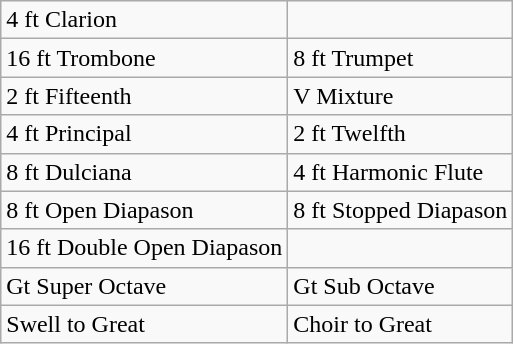<table class="wikitable" align="left" style="margin-right:1em">
<tr>
<td><span>4 ft Clarion</span></td>
<td></td>
</tr>
<tr>
<td><span>16 ft Trombone</span></td>
<td><span>8 ft Trumpet</span></td>
</tr>
<tr>
<td>2 ft Fifteenth</td>
<td>V Mixture</td>
</tr>
<tr>
<td>4 ft Principal</td>
<td>2 ft Twelfth</td>
</tr>
<tr>
<td>8 ft Dulciana</td>
<td>4 ft Harmonic Flute</td>
</tr>
<tr>
<td>8 ft Open Diapason</td>
<td>8 ft Stopped Diapason</td>
</tr>
<tr>
<td>16 ft Double Open Diapason</td>
<td></td>
</tr>
<tr>
<td>Gt Super Octave</td>
<td>Gt Sub Octave</td>
</tr>
<tr>
<td>Swell to Great</td>
<td>Choir to Great</td>
</tr>
</table>
